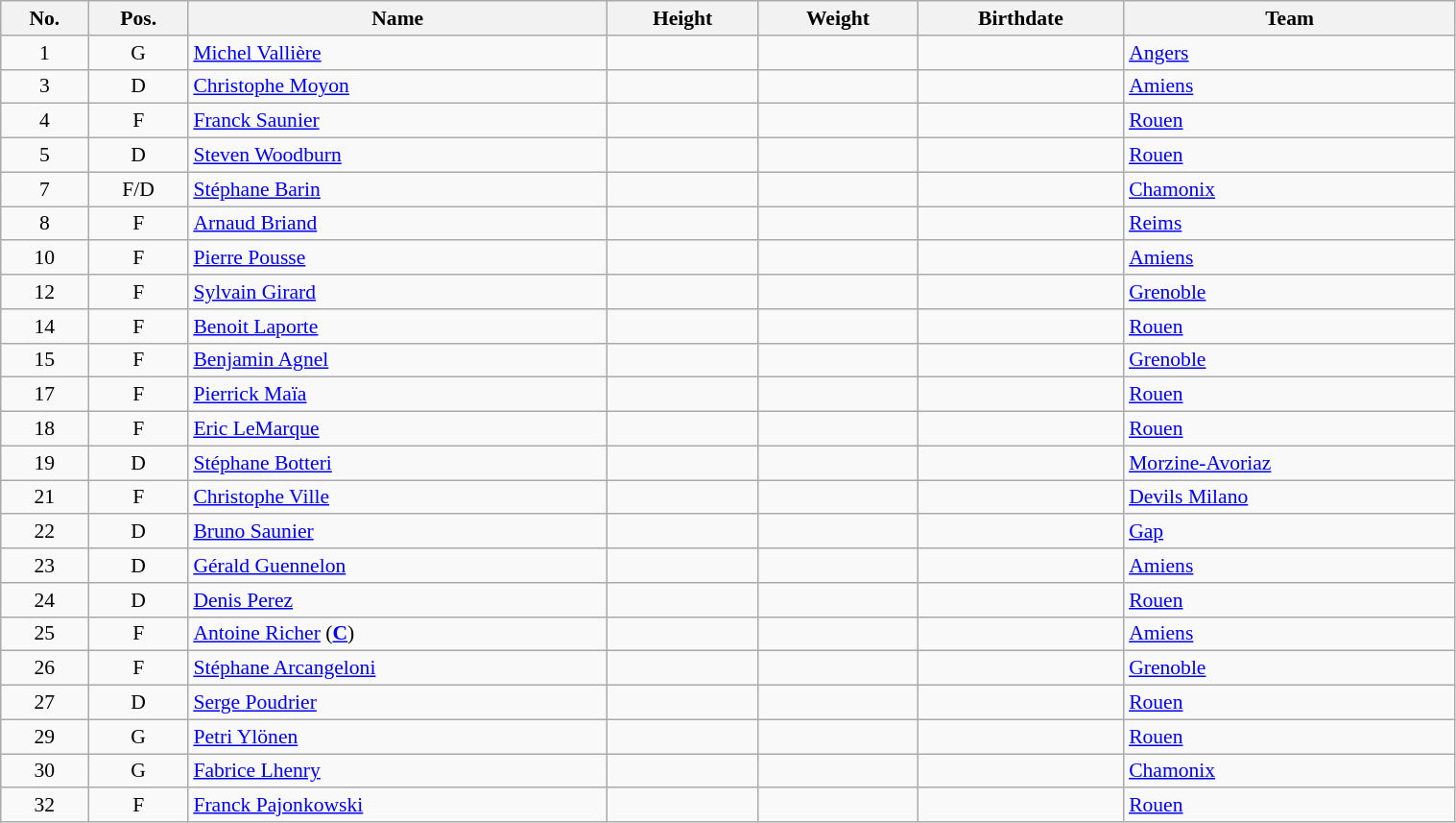<table class="wikitable sortable" width="80%" style="font-size: 90%; text-align: center;">
<tr>
<th>No.</th>
<th>Pos.</th>
<th>Name</th>
<th>Height</th>
<th>Weight</th>
<th>Birthdate</th>
<th>Team</th>
</tr>
<tr>
<td>1</td>
<td>G</td>
<td style="text-align:left;"><a href='#'>Michel Vallière</a></td>
<td></td>
<td></td>
<td style="text-align:right;"></td>
<td style="text-align:left;"> <a href='#'>Angers</a></td>
</tr>
<tr>
<td>3</td>
<td>D</td>
<td style="text-align:left;"><a href='#'>Christophe Moyon</a></td>
<td></td>
<td></td>
<td style="text-align:right;"></td>
<td style="text-align:left;"> <a href='#'>Amiens</a></td>
</tr>
<tr>
<td>4</td>
<td>F</td>
<td style="text-align:left;"><a href='#'>Franck Saunier</a></td>
<td></td>
<td></td>
<td style="text-align:right;"></td>
<td style="text-align:left;"> <a href='#'>Rouen</a></td>
</tr>
<tr>
<td>5</td>
<td>D</td>
<td style="text-align:left;"><a href='#'>Steven Woodburn</a></td>
<td></td>
<td></td>
<td style="text-align:right;"></td>
<td style="text-align:left;"> <a href='#'>Rouen</a></td>
</tr>
<tr>
<td>7</td>
<td>F/D</td>
<td style="text-align:left;"><a href='#'>Stéphane Barin</a></td>
<td></td>
<td></td>
<td style="text-align:right;"></td>
<td style="text-align:left;"> <a href='#'>Chamonix</a></td>
</tr>
<tr>
<td>8</td>
<td>F</td>
<td style="text-align:left;"><a href='#'>Arnaud Briand</a></td>
<td></td>
<td></td>
<td style="text-align:right;"></td>
<td style="text-align:left;"> <a href='#'>Reims</a></td>
</tr>
<tr>
<td>10</td>
<td>F</td>
<td style="text-align:left;"><a href='#'>Pierre Pousse</a></td>
<td></td>
<td></td>
<td style="text-align:right;"></td>
<td style="text-align:left;"> <a href='#'>Amiens</a></td>
</tr>
<tr>
<td>12</td>
<td>F</td>
<td style="text-align:left;"><a href='#'>Sylvain Girard</a></td>
<td></td>
<td></td>
<td style="text-align:right;"></td>
<td style="text-align:left;"> <a href='#'>Grenoble</a></td>
</tr>
<tr>
<td>14</td>
<td>F</td>
<td style="text-align:left;"><a href='#'>Benoit Laporte</a></td>
<td></td>
<td></td>
<td style="text-align:right;"></td>
<td style="text-align:left;"> <a href='#'>Rouen</a></td>
</tr>
<tr>
<td>15</td>
<td>F</td>
<td style="text-align:left;"><a href='#'>Benjamin Agnel</a></td>
<td></td>
<td></td>
<td style="text-align:right;"></td>
<td style="text-align:left;"> <a href='#'>Grenoble</a></td>
</tr>
<tr>
<td>17</td>
<td>F</td>
<td style="text-align:left;"><a href='#'>Pierrick Maïa</a></td>
<td></td>
<td></td>
<td style="text-align:right;"></td>
<td style="text-align:left;"> <a href='#'>Rouen</a></td>
</tr>
<tr>
<td>18</td>
<td>F</td>
<td style="text-align:left;"><a href='#'>Eric LeMarque</a></td>
<td></td>
<td></td>
<td style="text-align:right;"></td>
<td style="text-align:left;"> <a href='#'>Rouen</a></td>
</tr>
<tr>
<td>19</td>
<td>D</td>
<td style="text-align:left;"><a href='#'>Stéphane Botteri</a></td>
<td></td>
<td></td>
<td style="text-align:right;"></td>
<td style="text-align:left;"> <a href='#'>Morzine-Avoriaz</a></td>
</tr>
<tr>
<td>21</td>
<td>F</td>
<td style="text-align:left;"><a href='#'>Christophe Ville</a></td>
<td></td>
<td></td>
<td style="text-align:right;"></td>
<td style="text-align:left;"> <a href='#'>Devils Milano</a></td>
</tr>
<tr>
<td>22</td>
<td>D</td>
<td style="text-align:left;"><a href='#'>Bruno Saunier</a></td>
<td></td>
<td></td>
<td style="text-align:right;"></td>
<td style="text-align:left;"> <a href='#'>Gap</a></td>
</tr>
<tr>
<td>23</td>
<td>D</td>
<td style="text-align:left;"><a href='#'>Gérald Guennelon</a></td>
<td></td>
<td></td>
<td style="text-align:right;"></td>
<td style="text-align:left;"> <a href='#'>Amiens</a></td>
</tr>
<tr>
<td>24</td>
<td>D</td>
<td style="text-align:left;"><a href='#'>Denis Perez</a></td>
<td></td>
<td></td>
<td style="text-align:right;"></td>
<td style="text-align:left;"> <a href='#'>Rouen</a></td>
</tr>
<tr>
<td>25</td>
<td>F</td>
<td style="text-align:left;"><a href='#'>Antoine Richer</a> (<strong><a href='#'>C</a></strong>)</td>
<td></td>
<td></td>
<td style="text-align:right;"></td>
<td style="text-align:left;"> <a href='#'>Amiens</a></td>
</tr>
<tr>
<td>26</td>
<td>F</td>
<td style="text-align:left;"><a href='#'>Stéphane Arcangeloni</a></td>
<td></td>
<td></td>
<td style="text-align:right;"></td>
<td style="text-align:left;"> <a href='#'>Grenoble</a></td>
</tr>
<tr>
<td>27</td>
<td>D</td>
<td style="text-align:left;"><a href='#'>Serge Poudrier</a></td>
<td></td>
<td></td>
<td style="text-align:right;"></td>
<td style="text-align:left;"> <a href='#'>Rouen</a></td>
</tr>
<tr>
<td>29</td>
<td>G</td>
<td style="text-align:left;"><a href='#'>Petri Ylönen</a></td>
<td></td>
<td></td>
<td style="text-align:right;"></td>
<td style="text-align:left;"> <a href='#'>Rouen</a></td>
</tr>
<tr>
<td>30</td>
<td>G</td>
<td style="text-align:left;"><a href='#'>Fabrice Lhenry</a></td>
<td></td>
<td></td>
<td style="text-align:right;"></td>
<td style="text-align:left;"> <a href='#'>Chamonix</a></td>
</tr>
<tr>
<td>32</td>
<td>F</td>
<td style="text-align:left;"><a href='#'>Franck Pajonkowski</a></td>
<td></td>
<td></td>
<td style="text-align:right;"></td>
<td style="text-align:left;"> <a href='#'>Rouen</a></td>
</tr>
</table>
